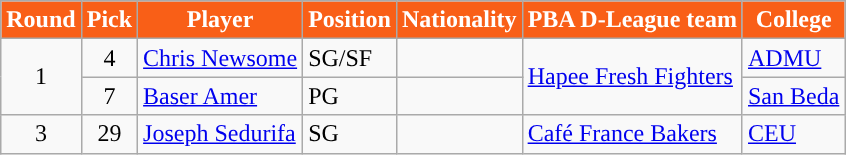<table class="wikitable sortable sortable">
<tr>
<th style="background:#F95F17; color:#FFFFFF; ">Round</th>
<th style="background:#F95F17; color:#FFFFFF; ">Pick</th>
<th style="background:#F95F17; color:#FFFFFF; ">Player</th>
<th style="background:#F95F17; color:#FFFFFF; ">Position</th>
<th style="background:#F95F17; color:#FFFFFF; ">Nationality</th>
<th style="background:#F95F17; color:#FFFFFF; ">PBA D-League team</th>
<th style="background:#F95F17; color:#FFFFFF; ">College</th>
</tr>
<tr>
<td align=center rowspan=2>1</td>
<td align=center>4</td>
<td><a href='#'>Chris Newsome</a></td>
<td>SG/SF</td>
<td></td>
<td rowspan=2><a href='#'>Hapee Fresh Fighters</a></td>
<td><a href='#'>ADMU</a></td>
</tr>
<tr>
<td align=center>7</td>
<td><a href='#'>Baser Amer</a></td>
<td>PG</td>
<td></td>
<td><a href='#'>San Beda</a></td>
</tr>
<tr>
<td align=center>3</td>
<td align=center>29</td>
<td><a href='#'>Joseph Sedurifa</a></td>
<td>SG</td>
<td></td>
<td><a href='#'>Café France Bakers</a></td>
<td><a href='#'>CEU</a></td>
</tr>
</table>
